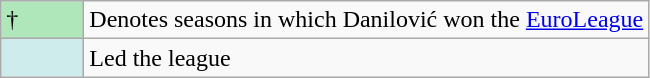<table class="wikitable">
<tr>
<td style="background:#AFE6BA; width:3em;">†</td>
<td>Denotes seasons in which Danilović won the <a href='#'>EuroLeague</a></td>
</tr>
<tr>
<td style="background:#CFECEC; width:1em;"></td>
<td>Led the league</td>
</tr>
</table>
